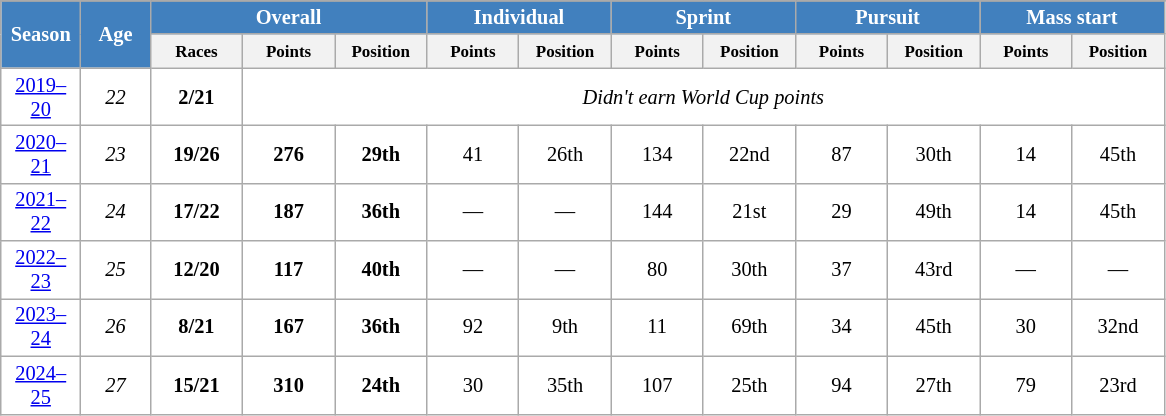<table class="wikitable" style="font-size:85%; text-align:center; border:grey solid 1px; border-collapse:collapse; background:#ffffff;">
<tr class="hintergrundfarbe5">
</tr>
<tr style="background:#efefef;">
<th style="background-color:#4180be; color:white; width:40px;" rowspan="2"> Season </th>
<th style="background-color:#4180be; color:white; width:40px;" rowspan="2">Age</th>
<th colspan="3" style="background-color:#4180be; color:white; width:115px;">Overall</th>
<th colspan="2" style="background-color:#4180be; color:white; width:115px;">Individual</th>
<th colspan="2" style="background-color:#4180be; color:white; width:115px;">Sprint</th>
<th colspan="2" style="background-color:#4180be; color:white; width:115px;">Pursuit</th>
<th colspan="2" style="background-color:#4180be; color:white; width:115px;">Mass start</th>
</tr>
<tr class="hintergrundfarbe5">
<th style="width:55px;"><small>Races</small></th>
<th style="width:55px;"><small>Points</small></th>
<th style="width:55px;"><small>Position</small></th>
<th style="width:55px;"><small>Points</small></th>
<th style="width:55px;"><small>Position</small></th>
<th style="width:55px;"><small>Points</small></th>
<th style="width:55px;"><small>Position</small></th>
<th style="width:55px;"><small>Points</small></th>
<th style="width:55px;"><small>Position</small></th>
<th style="width:55px;"><small>Points</small></th>
<th style="width:55px;"><small>Position</small></th>
</tr>
<tr>
<td><a href='#'>2019–20</a></td>
<td><em>22</em></td>
<td><strong>2/21</strong></td>
<td colspan=10 rowspan=1 align=center><em>Didn't earn World Cup points</em></td>
</tr>
<tr>
<td><a href='#'>2020–21</a></td>
<td><em>23</em></td>
<td><strong>19/26</strong></td>
<td><strong>276</strong></td>
<td><strong>29th</strong></td>
<td>41</td>
<td>26th</td>
<td>134</td>
<td>22nd</td>
<td>87</td>
<td>30th</td>
<td>14</td>
<td>45th</td>
</tr>
<tr>
<td><a href='#'>2021–22</a></td>
<td><em>24</em></td>
<td><strong>17/22</strong></td>
<td><strong>187</strong></td>
<td><strong>36th</strong></td>
<td>—</td>
<td>—</td>
<td>144</td>
<td>21st</td>
<td>29</td>
<td>49th</td>
<td>14</td>
<td>45th</td>
</tr>
<tr>
<td><a href='#'>2022–23</a></td>
<td><em>25</em></td>
<td><strong>12/20</strong></td>
<td><strong>117</strong></td>
<td><strong>40th</strong></td>
<td>—</td>
<td>—</td>
<td>80</td>
<td>30th</td>
<td>37</td>
<td>43rd</td>
<td>—</td>
<td>—</td>
</tr>
<tr>
<td><a href='#'>2023–24</a></td>
<td><em>26</em></td>
<td><strong>8/21</strong></td>
<td><strong>167</strong></td>
<td><strong>36th</strong></td>
<td>92</td>
<td>9th</td>
<td>11</td>
<td>69th</td>
<td>34</td>
<td>45th</td>
<td>30</td>
<td>32nd</td>
</tr>
<tr>
<td><a href='#'>2024–25</a></td>
<td><em>27</em></td>
<td><strong>15/21</strong></td>
<td><strong>310</strong></td>
<td><strong>24th</strong></td>
<td>30</td>
<td>35th</td>
<td>107</td>
<td>25th</td>
<td>94</td>
<td>27th</td>
<td>79</td>
<td>23rd</td>
</tr>
</table>
